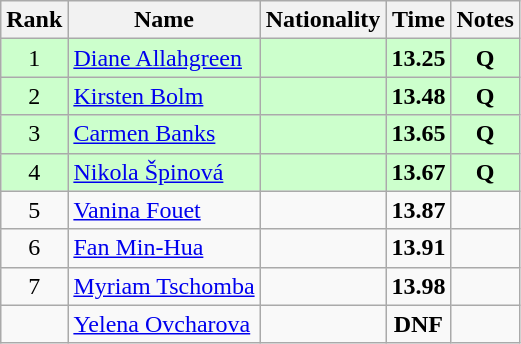<table class="wikitable sortable" style="text-align:center">
<tr>
<th>Rank</th>
<th>Name</th>
<th>Nationality</th>
<th>Time</th>
<th>Notes</th>
</tr>
<tr bgcolor=ccffcc>
<td>1</td>
<td align=left><a href='#'>Diane Allahgreen</a></td>
<td align=left></td>
<td><strong>13.25</strong></td>
<td><strong>Q</strong></td>
</tr>
<tr bgcolor=ccffcc>
<td>2</td>
<td align=left><a href='#'>Kirsten Bolm</a></td>
<td align=left></td>
<td><strong>13.48</strong></td>
<td><strong>Q</strong></td>
</tr>
<tr bgcolor=ccffcc>
<td>3</td>
<td align=left><a href='#'>Carmen Banks</a></td>
<td align=left></td>
<td><strong>13.65</strong></td>
<td><strong>Q</strong></td>
</tr>
<tr bgcolor=ccffcc>
<td>4</td>
<td align=left><a href='#'>Nikola Špinová</a></td>
<td align=left></td>
<td><strong>13.67</strong></td>
<td><strong>Q</strong></td>
</tr>
<tr>
<td>5</td>
<td align=left><a href='#'>Vanina Fouet</a></td>
<td align=left></td>
<td><strong>13.87</strong></td>
<td></td>
</tr>
<tr>
<td>6</td>
<td align=left><a href='#'>Fan Min-Hua</a></td>
<td align=left></td>
<td><strong>13.91</strong></td>
<td></td>
</tr>
<tr>
<td>7</td>
<td align=left><a href='#'>Myriam Tschomba</a></td>
<td align=left></td>
<td><strong>13.98</strong></td>
<td></td>
</tr>
<tr>
<td></td>
<td align=left><a href='#'>Yelena Ovcharova</a></td>
<td align=left></td>
<td><strong>DNF</strong></td>
<td></td>
</tr>
</table>
